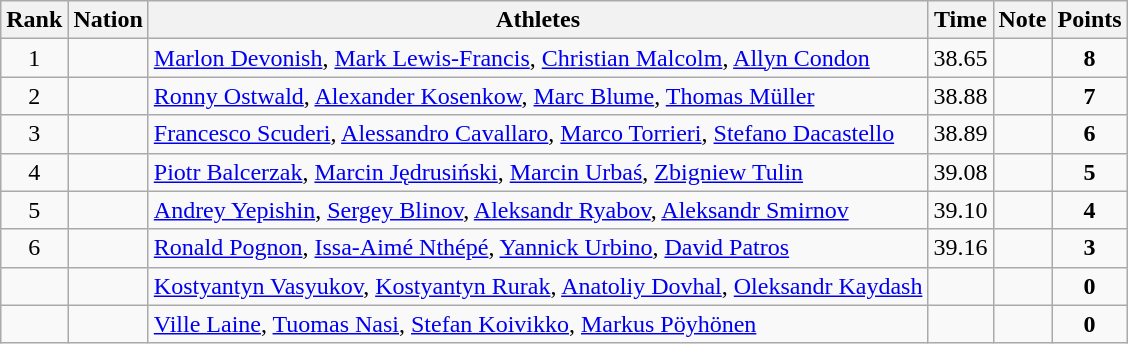<table class="wikitable sortable" style="text-align:center">
<tr>
<th>Rank</th>
<th>Nation</th>
<th>Athletes</th>
<th>Time</th>
<th>Note</th>
<th>Points</th>
</tr>
<tr>
<td>1</td>
<td align=left></td>
<td align=left><a href='#'>Marlon Devonish</a>, <a href='#'>Mark Lewis-Francis</a>, <a href='#'>Christian Malcolm</a>, <a href='#'>Allyn Condon</a></td>
<td>38.65</td>
<td></td>
<td><strong>8</strong></td>
</tr>
<tr>
<td>2</td>
<td align=left></td>
<td align=left><a href='#'>Ronny Ostwald</a>, <a href='#'>Alexander Kosenkow</a>, <a href='#'>Marc Blume</a>, <a href='#'>Thomas Müller</a></td>
<td>38.88</td>
<td></td>
<td><strong>7</strong></td>
</tr>
<tr>
<td>3</td>
<td align=left></td>
<td align=left><a href='#'>Francesco Scuderi</a>, <a href='#'>Alessandro Cavallaro</a>, <a href='#'>Marco Torrieri</a>, <a href='#'>Stefano Dacastello</a></td>
<td>38.89</td>
<td></td>
<td><strong>6</strong></td>
</tr>
<tr>
<td>4</td>
<td align=left></td>
<td align=left><a href='#'>Piotr Balcerzak</a>, <a href='#'>Marcin Jędrusiński</a>, <a href='#'>Marcin Urbaś</a>, <a href='#'>Zbigniew Tulin</a></td>
<td>39.08</td>
<td></td>
<td><strong>5</strong></td>
</tr>
<tr>
<td>5</td>
<td align=left></td>
<td align=left><a href='#'>Andrey Yepishin</a>, <a href='#'>Sergey Blinov</a>, <a href='#'>Aleksandr Ryabov</a>, <a href='#'>Aleksandr Smirnov</a></td>
<td>39.10</td>
<td></td>
<td><strong>4</strong></td>
</tr>
<tr>
<td>6</td>
<td align=left></td>
<td align=left><a href='#'>Ronald Pognon</a>, <a href='#'>Issa-Aimé Nthépé</a>, <a href='#'>Yannick Urbino</a>, <a href='#'>David Patros</a></td>
<td>39.16</td>
<td></td>
<td><strong>3</strong></td>
</tr>
<tr>
<td></td>
<td align=left></td>
<td align=left><a href='#'>Kostyantyn Vasyukov</a>, <a href='#'>Kostyantyn Rurak</a>, <a href='#'>Anatoliy Dovhal</a>, <a href='#'>Oleksandr Kaydash</a></td>
<td></td>
<td></td>
<td><strong>0</strong></td>
</tr>
<tr>
<td></td>
<td align=left></td>
<td align=left><a href='#'>Ville Laine</a>, <a href='#'>Tuomas Nasi</a>, <a href='#'>Stefan Koivikko</a>, <a href='#'>Markus Pöyhönen</a></td>
<td></td>
<td></td>
<td><strong>0</strong></td>
</tr>
</table>
